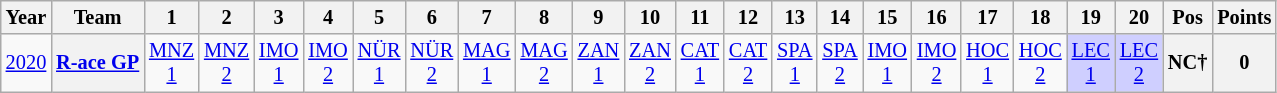<table class="wikitable" style="text-align:center; font-size:85%">
<tr>
<th>Year</th>
<th>Team</th>
<th>1</th>
<th>2</th>
<th>3</th>
<th>4</th>
<th>5</th>
<th>6</th>
<th>7</th>
<th>8</th>
<th>9</th>
<th>10</th>
<th>11</th>
<th>12</th>
<th>13</th>
<th>14</th>
<th>15</th>
<th>16</th>
<th>17</th>
<th>18</th>
<th>19</th>
<th>20</th>
<th>Pos</th>
<th>Points</th>
</tr>
<tr>
<td><a href='#'>2020</a></td>
<th nowrap><a href='#'>R-ace GP</a></th>
<td style="background:#;"><a href='#'>MNZ<br>1</a><br></td>
<td style="background:#;"><a href='#'>MNZ<br>2</a><br></td>
<td style="background:#;"><a href='#'>IMO<br>1</a><br></td>
<td style="background:#;"><a href='#'>IMO<br>2</a><br></td>
<td style="background:#;"><a href='#'>NÜR<br>1</a><br></td>
<td style="background:#;"><a href='#'>NÜR<br>2</a><br></td>
<td style="background:#;"><a href='#'>MAG<br>1</a><br></td>
<td style="background:#;"><a href='#'>MAG<br>2</a><br></td>
<td style="background:#;"><a href='#'>ZAN<br>1</a><br></td>
<td style="background:#;"><a href='#'>ZAN<br>2</a><br></td>
<td style="background:#;"><a href='#'>CAT<br>1</a><br></td>
<td style="background:#;"><a href='#'>CAT<br>2</a><br></td>
<td style="background:#;"><a href='#'>SPA<br>1</a><br></td>
<td style="background:#;"><a href='#'>SPA<br>2</a><br></td>
<td style="background:#;"><a href='#'>IMO<br>1</a><br></td>
<td style="background:#;"><a href='#'>IMO<br>2</a><br></td>
<td style="background:#;"><a href='#'>HOC<br>1</a><br></td>
<td style="background:#;"><a href='#'>HOC<br>2</a><br></td>
<td style="background:#cfcfff;"><a href='#'>LEC<br>1</a><br></td>
<td style="background:#cfcfff;"><a href='#'>LEC<br>2</a><br></td>
<th>NC†</th>
<th>0</th>
</tr>
</table>
